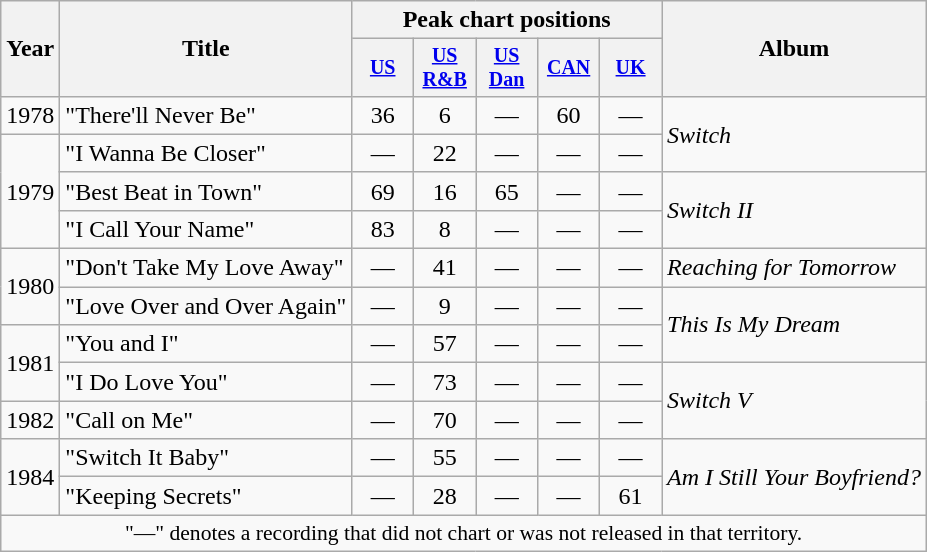<table class="wikitable" style="text-align:center;">
<tr>
<th rowspan="2">Year</th>
<th rowspan="2">Title</th>
<th colspan="5">Peak chart positions</th>
<th rowspan="2">Album</th>
</tr>
<tr style="font-size:smaller;">
<th style="width:35px;"><a href='#'>US</a><br></th>
<th style="width:35px;"><a href='#'>US<br>R&B</a><br></th>
<th style="width:35px;"><a href='#'>US<br>Dan</a><br></th>
<th style="width:35px;"><a href='#'>CAN</a></th>
<th style="width:35px;"><a href='#'>UK</a><br></th>
</tr>
<tr>
<td>1978</td>
<td style="text-align:left;">"There'll Never Be"</td>
<td>36</td>
<td>6</td>
<td>—</td>
<td>60 </td>
<td>—</td>
<td style="text-align:left;" rowspan="2"><em>Switch</em></td>
</tr>
<tr>
<td rowspan="3">1979</td>
<td style="text-align:left;">"I Wanna Be Closer"</td>
<td>—</td>
<td>22</td>
<td>—</td>
<td>—</td>
<td>—</td>
</tr>
<tr>
<td style="text-align:left;">"Best Beat in Town"</td>
<td>69</td>
<td>16</td>
<td>65</td>
<td>—</td>
<td>—</td>
<td style="text-align:left;" rowspan="2"><em>Switch II</em></td>
</tr>
<tr>
<td style="text-align:left;">"I Call Your Name"</td>
<td>83</td>
<td>8</td>
<td>—</td>
<td>—</td>
<td>—</td>
</tr>
<tr>
<td rowspan="2">1980</td>
<td style="text-align:left;">"Don't Take My Love Away"</td>
<td>—</td>
<td>41</td>
<td>—</td>
<td>—</td>
<td>—</td>
<td style="text-align:left;"><em>Reaching for Tomorrow</em></td>
</tr>
<tr>
<td style="text-align:left;">"Love Over and Over Again"</td>
<td>—</td>
<td>9</td>
<td>—</td>
<td>—</td>
<td>—</td>
<td style="text-align:left;" rowspan="2"><em>This Is My Dream</em></td>
</tr>
<tr>
<td rowspan="2">1981</td>
<td style="text-align:left;">"You and I"</td>
<td>—</td>
<td>57</td>
<td>—</td>
<td>—</td>
<td>—</td>
</tr>
<tr>
<td style="text-align:left;">"I Do Love You"</td>
<td>—</td>
<td>73</td>
<td>—</td>
<td>—</td>
<td>—</td>
<td style="text-align:left;" rowspan="2"><em>Switch V</em></td>
</tr>
<tr>
<td>1982</td>
<td style="text-align:left;">"Call on Me"</td>
<td>—</td>
<td>70</td>
<td>—</td>
<td>—</td>
<td>—</td>
</tr>
<tr>
<td rowspan="2">1984</td>
<td style="text-align:left;">"Switch It Baby"</td>
<td>—</td>
<td>55</td>
<td>—</td>
<td>—</td>
<td>—</td>
<td style="text-align:left;" rowspan="2"><em>Am I Still Your Boyfriend?</em></td>
</tr>
<tr>
<td style="text-align:left;">"Keeping Secrets"</td>
<td>—</td>
<td>28</td>
<td>—</td>
<td>—</td>
<td>61</td>
</tr>
<tr>
<td colspan="15" style="font-size:90%">"—" denotes a recording that did not chart or was not released in that territory.</td>
</tr>
</table>
